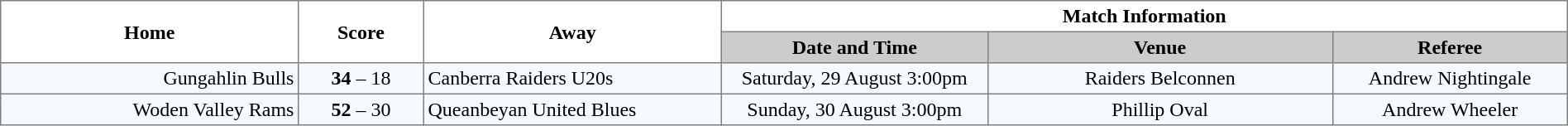<table width="100%" cellspacing="0" cellpadding="3" border="1" style="border-collapse:collapse;  text-align:center;">
<tr>
<th rowspan="2" width="19%">Home</th>
<th rowspan="2" width="8%">Score</th>
<th rowspan="2" width="19%">Away</th>
<th colspan="3">Match Information</th>
</tr>
<tr bgcolor="#CCCCCC">
<th width="17%">Date and Time</th>
<th width="22%">Venue</th>
<th width="50%">Referee</th>
</tr>
<tr style="text-align:center; background:#f5faff;">
<td align="right">Gungahlin Bulls </td>
<td><strong>34</strong> – 18</td>
<td align="left"> Canberra Raiders U20s</td>
<td>Saturday, 29 August 3:00pm</td>
<td>Raiders Belconnen</td>
<td>Andrew Nightingale</td>
</tr>
<tr style="text-align:center; background:#f5faff;">
<td align="right">Woden Valley Rams </td>
<td><strong>52</strong> – 30</td>
<td align="left"> Queanbeyan United Blues</td>
<td>Sunday, 30 August 3:00pm</td>
<td>Phillip Oval</td>
<td>Andrew Wheeler</td>
</tr>
</table>
